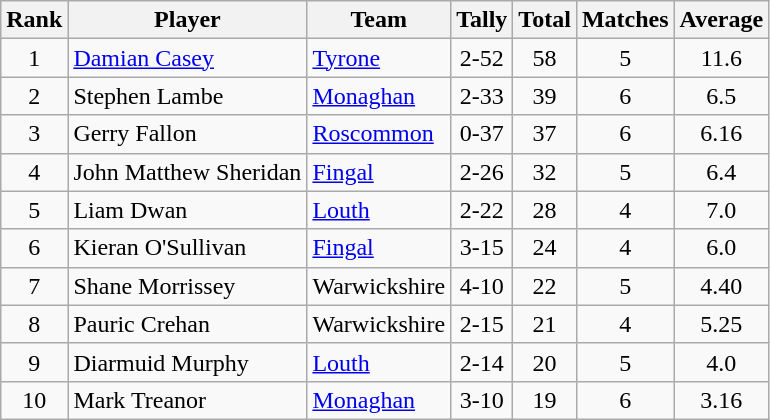<table class="wikitable">
<tr>
<th>Rank</th>
<th>Player</th>
<th>Team</th>
<th>Tally</th>
<th>Total</th>
<th>Matches</th>
<th>Average</th>
</tr>
<tr>
<td rowspan=1 align=center>1</td>
<td><a href='#'>Damian Casey</a></td>
<td><a href='#'>Tyrone</a></td>
<td align=center>2-52</td>
<td align=center>58</td>
<td align=center>5</td>
<td align=center>11.6</td>
</tr>
<tr>
<td rowspan=1 align=center>2</td>
<td>Stephen Lambe</td>
<td><a href='#'>Monaghan</a></td>
<td align=center>2-33</td>
<td align=center>39</td>
<td align=center>6</td>
<td align=center>6.5</td>
</tr>
<tr>
<td rowspan=1 align=center>3</td>
<td>Gerry Fallon</td>
<td><a href='#'>Roscommon</a></td>
<td align=center>0-37</td>
<td align=center>37</td>
<td align=center>6</td>
<td align=center>6.16</td>
</tr>
<tr>
<td rowspan=1 align=center>4</td>
<td>John Matthew Sheridan</td>
<td><a href='#'>Fingal</a></td>
<td align=center>2-26</td>
<td align=center>32</td>
<td align=center>5</td>
<td align=center>6.4</td>
</tr>
<tr>
<td rowspan=1 align=center>5</td>
<td>Liam Dwan</td>
<td><a href='#'>Louth</a></td>
<td align=center>2-22</td>
<td align=center>28</td>
<td align=center>4</td>
<td align=center>7.0</td>
</tr>
<tr>
<td rowspan=1 align=center>6</td>
<td>Kieran O'Sullivan</td>
<td><a href='#'>Fingal</a></td>
<td align=center>3-15</td>
<td align=center>24</td>
<td align=center>4</td>
<td align=center>6.0</td>
</tr>
<tr>
<td rowspan=1 align=center>7</td>
<td>Shane Morrissey</td>
<td>Warwickshire</td>
<td align=center>4-10</td>
<td align=center>22</td>
<td align=center>5</td>
<td align=center>4.40</td>
</tr>
<tr>
<td rowspan=1 align=center>8</td>
<td>Pauric Crehan</td>
<td>Warwickshire</td>
<td align=center>2-15</td>
<td align=center>21</td>
<td align=center>4</td>
<td align=center>5.25</td>
</tr>
<tr>
<td rowspan=1 align=center>9</td>
<td>Diarmuid Murphy</td>
<td><a href='#'>Louth</a></td>
<td align=center>2-14</td>
<td align=center>20</td>
<td align=center>5</td>
<td align=center>4.0</td>
</tr>
<tr>
<td rowspan=1 align=center>10</td>
<td>Mark Treanor</td>
<td><a href='#'>Monaghan</a></td>
<td align=center>3-10</td>
<td align=center>19</td>
<td align=center>6</td>
<td align=center>3.16</td>
</tr>
</table>
